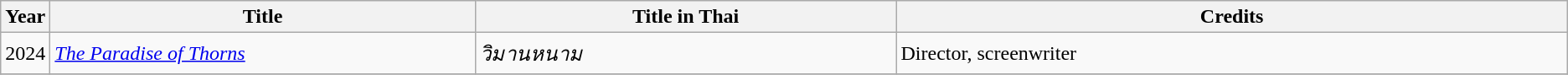<table class="wikitable sortable">
<tr>
<th scope="col" style="width:1em;">Year</th>
<th scope="col" style="width:25em;">Title</th>
<th scope="col" style="width:25em;">Title in Thai</th>
<th scope="col" style="width:40em;">Credits</th>
</tr>
<tr>
<td>2024</td>
<td><em><a href='#'>The Paradise of Thorns</a></em></td>
<td><em>วิมานหนาม</em></td>
<td>Director, screenwriter</td>
</tr>
<tr>
</tr>
</table>
